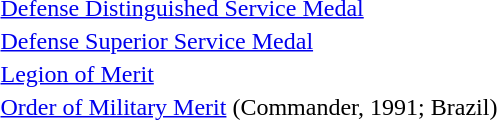<table>
<tr>
<td></td>
<td><a href='#'>Defense Distinguished Service Medal</a></td>
</tr>
<tr>
<td></td>
<td><a href='#'>Defense Superior Service Medal</a></td>
</tr>
<tr>
<td></td>
<td><a href='#'>Legion of Merit</a></td>
</tr>
<tr>
<td></td>
<td><a href='#'>Order of Military Merit</a> (Commander, 1991; Brazil)</td>
</tr>
</table>
